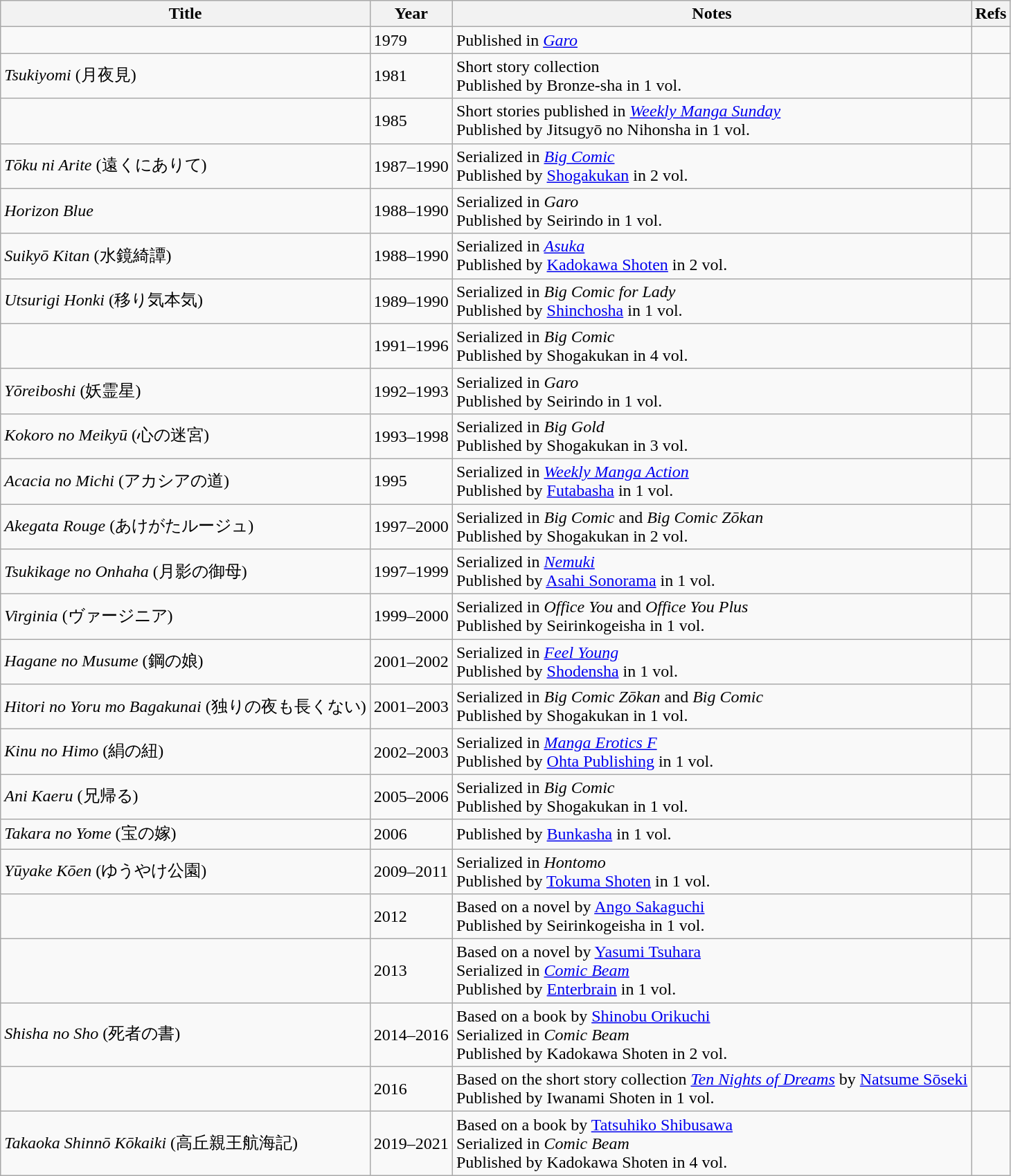<table class="wikitable sortable">
<tr>
<th>Title</th>
<th>Year</th>
<th>Notes</th>
<th>Refs</th>
</tr>
<tr>
<td></td>
<td>1979</td>
<td>Published in <em><a href='#'>Garo</a></em></td>
<td></td>
</tr>
<tr>
<td><em>Tsukiyomi</em> (月夜見)</td>
<td>1981</td>
<td>Short story collection<br>Published by Bronze-sha in 1 vol.</td>
<td></td>
</tr>
<tr>
<td></td>
<td>1985</td>
<td>Short stories published in <em><a href='#'>Weekly Manga Sunday</a></em><br>Published by Jitsugyō no Nihonsha in 1 vol.</td>
<td></td>
</tr>
<tr>
<td><em>Tōku ni Arite</em> (遠くにありて)</td>
<td>1987–1990</td>
<td>Serialized in <em><a href='#'>Big Comic</a></em><br>Published by <a href='#'>Shogakukan</a> in 2 vol.</td>
<td></td>
</tr>
<tr>
<td><em>Horizon Blue</em></td>
<td>1988–1990</td>
<td>Serialized in <em>Garo</em><br>Published by Seirindo in 1 vol.</td>
<td></td>
</tr>
<tr>
<td><em>Suikyō Kitan</em> (水鏡綺譚)</td>
<td>1988–1990</td>
<td>Serialized in <a href='#'><em>Asuka</em></a><br>Published by <a href='#'>Kadokawa Shoten</a> in 2 vol.</td>
<td></td>
</tr>
<tr>
<td><em>Utsurigi Honki</em> (移り気本気)</td>
<td>1989–1990</td>
<td>Serialized in <em>Big Comic for Lady</em><br>Published by <a href='#'>Shinchosha</a> in 1 vol.</td>
<td></td>
</tr>
<tr>
<td></td>
<td>1991–1996</td>
<td>Serialized in <em>Big Comic</em><br>Published by Shogakukan in 4 vol.</td>
<td></td>
</tr>
<tr>
<td><em>Yōreiboshi</em> (妖霊星)</td>
<td>1992–1993</td>
<td>Serialized in <em>Garo</em><br>Published by Seirindo in 1 vol.</td>
<td></td>
</tr>
<tr>
<td><em>Kokoro no Meikyū</em> (心の迷宮)</td>
<td>1993–1998</td>
<td>Serialized in <em>Big Gold</em><br>Published by Shogakukan in 3 vol.</td>
<td></td>
</tr>
<tr>
<td><em>Acacia no Michi</em> (アカシアの道)</td>
<td>1995</td>
<td>Serialized in <em><a href='#'>Weekly Manga Action</a></em><br>Published by <a href='#'>Futabasha</a> in 1 vol.</td>
<td></td>
</tr>
<tr>
<td><em>Akegata Rouge</em> (あけがたルージュ)</td>
<td>1997–2000</td>
<td>Serialized in <em>Big Comic</em> and <em>Big Comic Zōkan</em><br>Published by Shogakukan in 2 vol.</td>
<td></td>
</tr>
<tr>
<td><em>Tsukikage no Onhaha</em> (月影の御母)</td>
<td>1997–1999</td>
<td>Serialized in <em><a href='#'>Nemuki</a></em><br>Published by <a href='#'>Asahi Sonorama</a> in 1 vol.</td>
<td></td>
</tr>
<tr>
<td><em>Virginia</em> (ヴァージニア)</td>
<td>1999–2000</td>
<td>Serialized in <em>Office You</em> and <em>Office You Plus</em><br>Published by Seirinkogeisha in 1 vol.</td>
<td></td>
</tr>
<tr>
<td><em>Hagane no Musume</em> (鋼の娘)</td>
<td>2001–2002</td>
<td>Serialized in <em><a href='#'>Feel Young</a></em><br>Published by <a href='#'>Shodensha</a> in 1 vol.</td>
<td></td>
</tr>
<tr>
<td><em>Hitori no Yoru mo Bagakunai</em> (独りの夜も長くない)</td>
<td>2001–2003</td>
<td>Serialized in <em>Big Comic</em> <em>Zōkan</em> and <em>Big Comic</em><br>Published by Shogakukan in 1 vol.</td>
<td></td>
</tr>
<tr>
<td><em>Kinu no Himo</em> (絹の紐)</td>
<td>2002–2003</td>
<td>Serialized in <em><a href='#'>Manga Erotics F</a></em><br>Published by <a href='#'>Ohta Publishing</a> in 1 vol.</td>
<td></td>
</tr>
<tr>
<td><em>Ani Kaeru</em> (兄帰る)</td>
<td>2005–2006</td>
<td>Serialized in <em>Big Comic</em><br>Published by Shogakukan in 1 vol.</td>
<td></td>
</tr>
<tr>
<td><em>Takara no Yome</em> (宝の嫁)</td>
<td>2006</td>
<td>Published by <a href='#'>Bunkasha</a> in 1 vol.</td>
<td></td>
</tr>
<tr>
<td><em>Yūyake Kōen</em> (ゆうやけ公園)</td>
<td>2009–2011</td>
<td>Serialized in <em>Hontomo</em><br>Published by <a href='#'>Tokuma Shoten</a> in 1 vol.</td>
<td></td>
</tr>
<tr>
<td></td>
<td>2012</td>
<td>Based on a novel by <a href='#'>Ango Sakaguchi</a><br>Published by Seirinkogeisha in 1 vol.</td>
<td></td>
</tr>
<tr>
<td></td>
<td>2013</td>
<td>Based on a novel by <a href='#'>Yasumi Tsuhara</a><br>Serialized in <em><a href='#'>Comic Beam</a></em><br>Published by <a href='#'>Enterbrain</a> in 1 vol.</td>
<td></td>
</tr>
<tr>
<td><em>Shisha no Sho</em> (死者の書)</td>
<td>2014–2016</td>
<td>Based on a book by <a href='#'>Shinobu Orikuchi</a><br>Serialized in <em>Comic Beam</em><br>Published by Kadokawa Shoten in 2 vol.</td>
<td></td>
</tr>
<tr>
<td></td>
<td>2016</td>
<td>Based on the short story collection <em><a href='#'>Ten Nights of Dreams</a></em> by <a href='#'>Natsume Sōseki</a><br>Published by Iwanami Shoten in 1 vol.</td>
<td></td>
</tr>
<tr>
<td><em>Takaoka Shinnō Kōkaiki</em> (高丘親王航海記)</td>
<td>2019–2021</td>
<td>Based on a book by <a href='#'>Tatsuhiko Shibusawa</a><br>Serialized in <em>Comic Beam</em><br>Published by Kadokawa Shoten in 4 vol.</td>
<td></td>
</tr>
</table>
